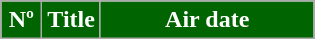<table class=wikitable style="background:#FFFFFF;">
<tr style="color:#FFFFFF">
<th style="background:#006400; width:20px">Nº</th>
<th style="background:#006400">Title</th>
<th style="background:#006400; width:135px">Air date<br>


</th>
</tr>
</table>
